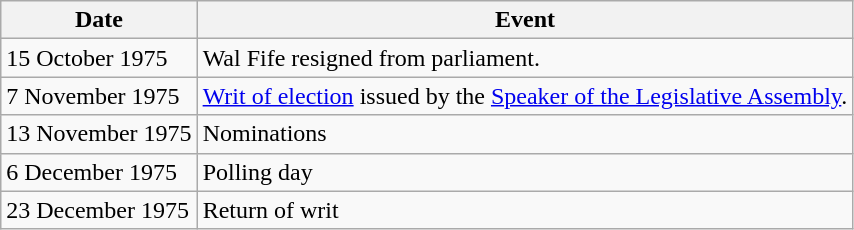<table class="wikitable">
<tr>
<th>Date</th>
<th>Event</th>
</tr>
<tr>
<td>15 October 1975</td>
<td>Wal Fife resigned from parliament.</td>
</tr>
<tr>
<td>7 November 1975</td>
<td><a href='#'>Writ of election</a> issued by the <a href='#'>Speaker of the Legislative Assembly</a>.</td>
</tr>
<tr>
<td>13 November 1975</td>
<td>Nominations</td>
</tr>
<tr>
<td>6 December 1975</td>
<td>Polling day</td>
</tr>
<tr>
<td>23 December 1975</td>
<td>Return of writ</td>
</tr>
</table>
